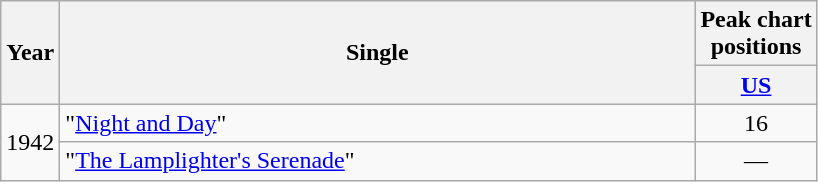<table class="wikitable" plainrowheaders" style="text-align:center">
<tr>
<th rowspan="2">Year</th>
<th rowspan=2 style=width:26em;>Single</th>
<th>Peak chart<br>positions</th>
</tr>
<tr>
<th><a href='#'>US</a></th>
</tr>
<tr>
<td rowspan="2">1942</td>
<td style="text-align:left;">"<a href='#'>Night and Day</a>"</td>
<td>16</td>
</tr>
<tr>
<td style="text-align:left;">"<a href='#'>The Lamplighter's Serenade</a>"</td>
<td>—</td>
</tr>
</table>
